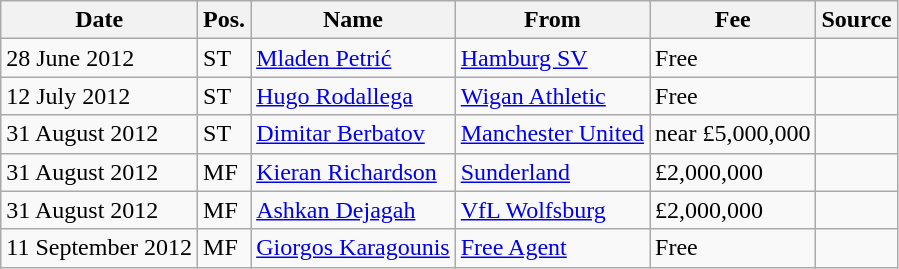<table class="wikitable" style="text-align:left">
<tr>
<th>Date</th>
<th>Pos.</th>
<th>Name</th>
<th>From</th>
<th>Fee</th>
<th>Source</th>
</tr>
<tr>
<td>28 June 2012</td>
<td>ST</td>
<td> <a href='#'>Mladen Petrić</a></td>
<td> <a href='#'>Hamburg SV</a></td>
<td>Free</td>
<td></td>
</tr>
<tr>
<td>12 July 2012</td>
<td>ST</td>
<td> <a href='#'>Hugo Rodallega</a></td>
<td> <a href='#'>Wigan Athletic</a></td>
<td>Free</td>
<td></td>
</tr>
<tr>
<td>31 August 2012</td>
<td>ST</td>
<td> <a href='#'>Dimitar Berbatov</a></td>
<td> <a href='#'>Manchester United</a></td>
<td>near £5,000,000</td>
<td></td>
</tr>
<tr>
<td>31 August 2012</td>
<td>MF</td>
<td> <a href='#'>Kieran Richardson</a></td>
<td> <a href='#'>Sunderland</a></td>
<td>£2,000,000</td>
<td></td>
</tr>
<tr>
<td>31 August 2012</td>
<td>MF</td>
<td> <a href='#'>Ashkan Dejagah</a></td>
<td> <a href='#'>VfL Wolfsburg</a></td>
<td>£2,000,000</td>
<td></td>
</tr>
<tr>
<td>11 September 2012</td>
<td>MF</td>
<td> <a href='#'>Giorgos Karagounis</a></td>
<td><a href='#'>Free Agent</a></td>
<td>Free</td>
<td></td>
</tr>
</table>
